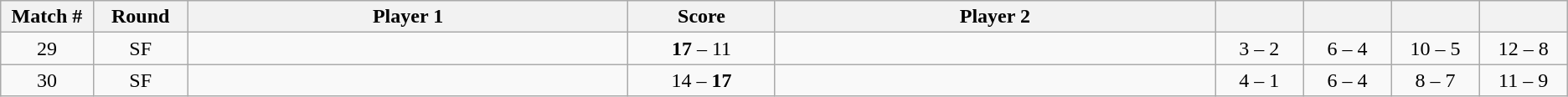<table class="wikitable">
<tr>
<th width="2%">Match #</th>
<th width="2%">Round</th>
<th width="15%">Player 1</th>
<th width="5%">Score</th>
<th width="15%">Player 2</th>
<th width="3%"></th>
<th width="3%"></th>
<th width="3%"></th>
<th width="3%"></th>
</tr>
<tr style=text-align:center;"background:#;">
<td>29</td>
<td>SF</td>
<td></td>
<td><strong>17</strong> – 11</td>
<td></td>
<td>3 – 2</td>
<td>6 – 4</td>
<td>10 – 5</td>
<td>12 – 8</td>
</tr>
<tr style=text-align:center;"background:#;">
<td>30</td>
<td>SF</td>
<td></td>
<td>14 – <strong>17</strong></td>
<td></td>
<td>4 – 1</td>
<td>6 – 4</td>
<td>8 – 7</td>
<td>11 – 9</td>
</tr>
</table>
